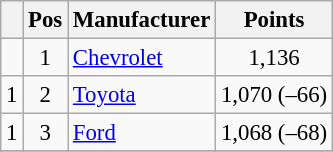<table class="wikitable" style="font-size: 95%">
<tr>
<th></th>
<th>Pos</th>
<th>Manufacturer</th>
<th>Points</th>
</tr>
<tr>
<td align="left"></td>
<td style="text-align:center;">1</td>
<td><a href='#'>Chevrolet</a></td>
<td style="text-align:center;">1,136</td>
</tr>
<tr>
<td align="left"> 1</td>
<td style="text-align:center;">2</td>
<td><a href='#'>Toyota</a></td>
<td style="text-align:center;">1,070 (–66)</td>
</tr>
<tr>
<td align="left"> 1</td>
<td style="text-align:center;">3</td>
<td><a href='#'>Ford</a></td>
<td style="text-align:center;">1,068 (–68)</td>
</tr>
<tr class="sortbottom">
</tr>
</table>
